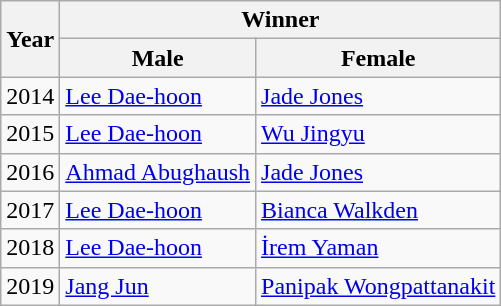<table class="wikitable">
<tr>
<th rowspan="2">Year</th>
<th colspan="2">Winner</th>
</tr>
<tr>
<th>Male</th>
<th>Female</th>
</tr>
<tr>
<td>2014</td>
<td> <a href='#'>Lee Dae-hoon</a></td>
<td> <a href='#'>Jade Jones</a></td>
</tr>
<tr>
<td>2015</td>
<td> <a href='#'>Lee Dae-hoon</a></td>
<td> <a href='#'>Wu Jingyu</a></td>
</tr>
<tr>
<td>2016</td>
<td> <a href='#'>Ahmad Abughaush</a></td>
<td> <a href='#'>Jade Jones</a></td>
</tr>
<tr>
<td>2017</td>
<td> <a href='#'>Lee Dae-hoon</a></td>
<td> <a href='#'>Bianca Walkden</a></td>
</tr>
<tr>
<td>2018</td>
<td> <a href='#'>Lee Dae-hoon</a></td>
<td> <a href='#'>İrem Yaman</a></td>
</tr>
<tr>
<td>2019</td>
<td> <a href='#'>Jang Jun</a></td>
<td> <a href='#'>Panipak Wongpattanakit</a></td>
</tr>
</table>
